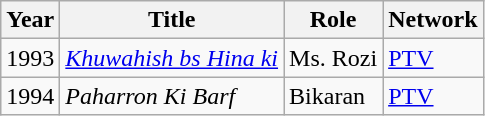<table class="wikitable sortable plainrowheaders">
<tr style="text-align:center;">
<th scope="col">Year</th>
<th scope="col">Title</th>
<th scope="col">Role</th>
<th scope="col">Network</th>
</tr>
<tr>
<td>1993</td>
<td><em><a href='#'>Khuwahish bs Hina ki</a></em></td>
<td>Ms. Rozi</td>
<td><a href='#'>PTV</a></td>
</tr>
<tr>
<td>1994</td>
<td><em>Paharron Ki Barf</em></td>
<td>Bikaran</td>
<td><a href='#'>PTV</a></td>
</tr>
</table>
